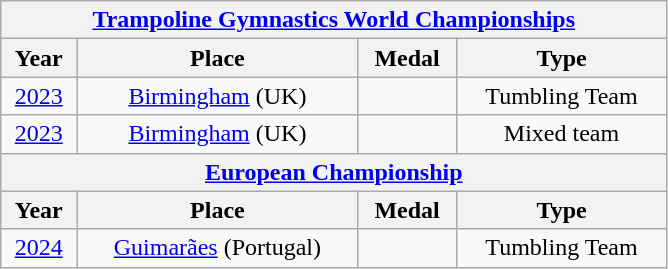<table class="wikitable center col2izq" style="text-align:center;width:445px;">
<tr>
<th colspan="4"><a href='#'>Trampoline Gymnastics World Championships</a></th>
</tr>
<tr>
<th>Year</th>
<th>Place</th>
<th>Medal</th>
<th>Type</th>
</tr>
<tr>
<td><a href='#'>2023</a></td>
<td><a href='#'>Birmingham</a> (UK)</td>
<td></td>
<td>Tumbling Team</td>
</tr>
<tr>
<td><a href='#'>2023</a></td>
<td><a href='#'>Birmingham</a> (UK)</td>
<td></td>
<td>Mixed team</td>
</tr>
<tr>
<th colspan="4"><a href='#'>European Championship</a></th>
</tr>
<tr>
<th>Year</th>
<th>Place</th>
<th>Medal</th>
<th>Type</th>
</tr>
<tr>
<td><a href='#'>2024</a></td>
<td><a href='#'>Guimarães</a> (Portugal)</td>
<td></td>
<td>Tumbling Team</td>
</tr>
</table>
